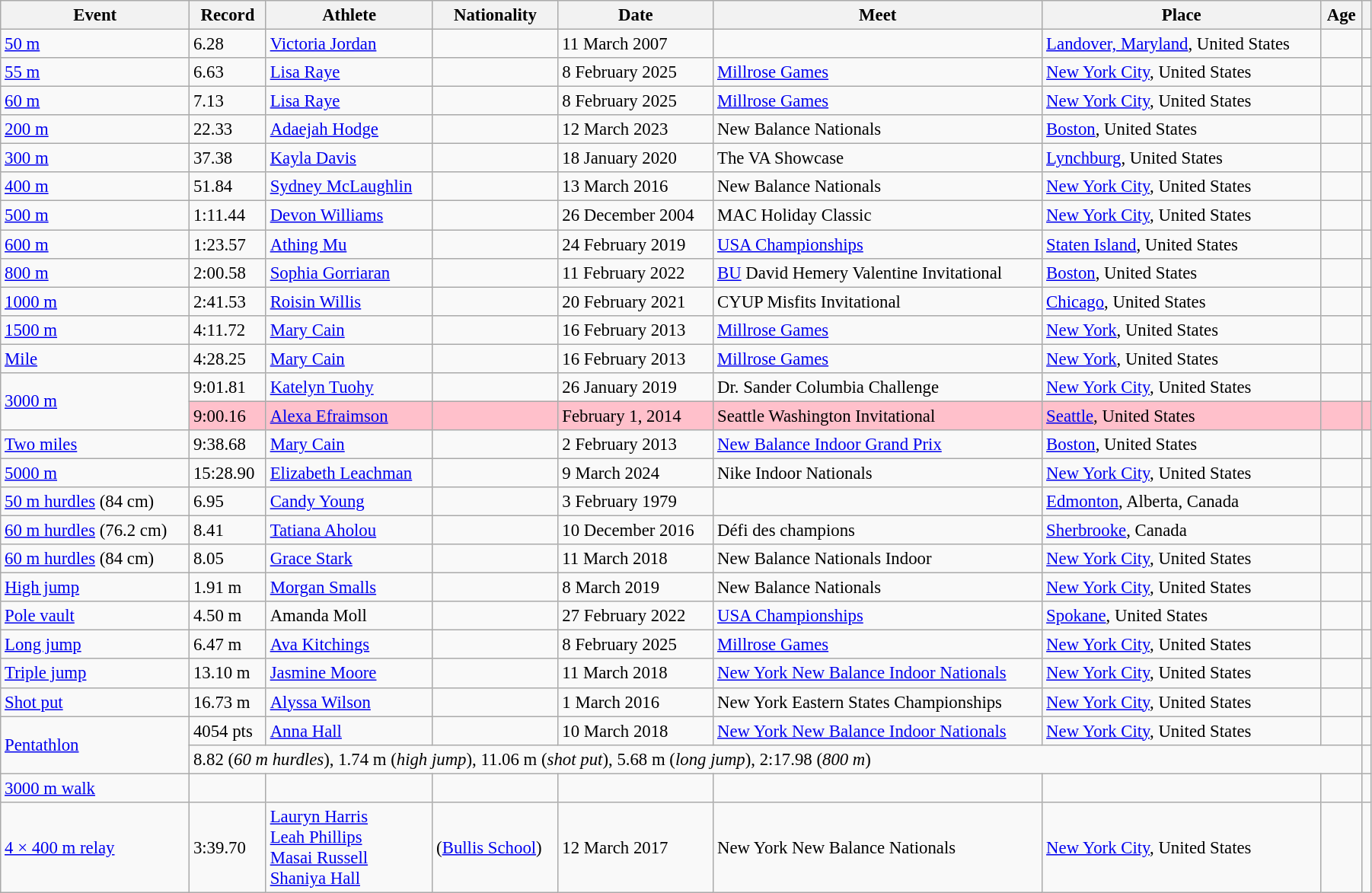<table class=wikitable style="width: 95%; font-size: 95%;">
<tr>
<th>Event</th>
<th>Record</th>
<th>Athlete</th>
<th>Nationality</th>
<th>Date</th>
<th>Meet</th>
<th>Place</th>
<th>Age</th>
<th></th>
</tr>
<tr>
<td><a href='#'>50 m</a></td>
<td>6.28</td>
<td><a href='#'>Victoria Jordan</a></td>
<td></td>
<td>11 March 2007</td>
<td></td>
<td><a href='#'>Landover, Maryland</a>, United States</td>
<td></td>
<td></td>
</tr>
<tr>
<td><a href='#'>55 m</a></td>
<td>6.63</td>
<td><a href='#'>Lisa Raye</a></td>
<td></td>
<td>8 February 2025</td>
<td><a href='#'>Millrose Games</a></td>
<td><a href='#'>New York City</a>, United States</td>
<td></td>
<td></td>
</tr>
<tr>
<td><a href='#'>60 m</a></td>
<td>7.13</td>
<td><a href='#'>Lisa Raye</a></td>
<td></td>
<td>8 February 2025</td>
<td><a href='#'>Millrose Games</a></td>
<td><a href='#'>New York City</a>, United States</td>
<td></td>
<td></td>
</tr>
<tr>
<td><a href='#'>200 m</a></td>
<td>22.33</td>
<td><a href='#'>Adaejah Hodge</a></td>
<td></td>
<td>12 March 2023</td>
<td>New Balance Nationals</td>
<td><a href='#'>Boston</a>, United States</td>
<td></td>
<td></td>
</tr>
<tr>
<td><a href='#'>300 m</a></td>
<td>37.38</td>
<td><a href='#'>Kayla Davis</a></td>
<td></td>
<td>18 January 2020</td>
<td>The VA Showcase</td>
<td><a href='#'>Lynchburg</a>, United States</td>
<td></td>
<td></td>
</tr>
<tr>
<td><a href='#'>400 m</a></td>
<td>51.84</td>
<td><a href='#'>Sydney McLaughlin</a></td>
<td></td>
<td>13 March 2016</td>
<td>New Balance Nationals</td>
<td><a href='#'>New York City</a>, United States</td>
<td></td>
<td></td>
</tr>
<tr>
<td><a href='#'>500 m</a></td>
<td>1:11.44</td>
<td><a href='#'>Devon Williams</a></td>
<td></td>
<td>26 December 2004</td>
<td>MAC Holiday Classic</td>
<td><a href='#'>New York City</a>, United States</td>
<td></td>
<td></td>
</tr>
<tr>
<td><a href='#'>600 m</a></td>
<td>1:23.57</td>
<td><a href='#'>Athing Mu</a></td>
<td></td>
<td>24 February 2019</td>
<td><a href='#'>USA Championships</a></td>
<td><a href='#'>Staten Island</a>, United States</td>
<td></td>
<td></td>
</tr>
<tr>
<td><a href='#'>800 m</a></td>
<td>2:00.58</td>
<td><a href='#'>Sophia Gorriaran</a></td>
<td></td>
<td>11 February 2022</td>
<td><a href='#'>BU</a> David Hemery Valentine Invitational</td>
<td><a href='#'>Boston</a>, United States</td>
<td></td>
<td></td>
</tr>
<tr>
<td><a href='#'>1000 m</a></td>
<td>2:41.53</td>
<td><a href='#'>Roisin Willis</a></td>
<td></td>
<td>20 February 2021</td>
<td>CYUP Misfits Invitational</td>
<td><a href='#'>Chicago</a>, United States</td>
<td></td>
<td></td>
</tr>
<tr>
<td><a href='#'>1500 m</a></td>
<td>4:11.72</td>
<td><a href='#'>Mary Cain</a></td>
<td></td>
<td>16 February 2013</td>
<td><a href='#'>Millrose Games</a></td>
<td><a href='#'>New York</a>, United States</td>
<td></td>
<td></td>
</tr>
<tr>
<td><a href='#'>Mile</a></td>
<td>4:28.25</td>
<td><a href='#'>Mary Cain</a></td>
<td></td>
<td>16 February 2013</td>
<td><a href='#'>Millrose Games</a></td>
<td><a href='#'>New York</a>, United States</td>
<td></td>
<td></td>
</tr>
<tr>
<td rowspan=2><a href='#'>3000 m</a></td>
<td>9:01.81</td>
<td><a href='#'>Katelyn Tuohy</a></td>
<td></td>
<td>26 January 2019</td>
<td>Dr. Sander Columbia Challenge</td>
<td><a href='#'>New York City</a>, United States</td>
<td></td>
<td></td>
</tr>
<tr style="background:pink">
<td>9:00.16 </td>
<td><a href='#'>Alexa Efraimson</a></td>
<td></td>
<td>February 1, 2014</td>
<td>Seattle Washington Invitational</td>
<td><a href='#'>Seattle</a>, United States</td>
<td></td>
<td></td>
</tr>
<tr>
<td><a href='#'>Two miles</a></td>
<td>9:38.68</td>
<td><a href='#'>Mary Cain</a></td>
<td></td>
<td>2 February 2013</td>
<td><a href='#'>New Balance Indoor Grand Prix</a></td>
<td><a href='#'>Boston</a>, United States</td>
<td></td>
<td></td>
</tr>
<tr>
<td><a href='#'>5000 m</a></td>
<td>15:28.90</td>
<td><a href='#'>Elizabeth Leachman</a></td>
<td></td>
<td>9 March 2024</td>
<td>Nike Indoor Nationals</td>
<td><a href='#'>New York City</a>, United States</td>
<td></td>
<td></td>
</tr>
<tr>
<td><a href='#'>50 m hurdles</a> (84 cm)</td>
<td>6.95</td>
<td><a href='#'>Candy Young</a></td>
<td></td>
<td>3 February 1979</td>
<td></td>
<td><a href='#'>Edmonton</a>, Alberta, Canada</td>
<td></td>
<td></td>
</tr>
<tr>
<td><a href='#'>60 m hurdles</a> (76.2 cm)</td>
<td>8.41</td>
<td><a href='#'>Tatiana Aholou</a></td>
<td></td>
<td>10 December 2016</td>
<td>Défi des champions</td>
<td><a href='#'>Sherbrooke</a>, Canada</td>
<td></td>
<td></td>
</tr>
<tr>
<td><a href='#'>60 m hurdles</a> (84 cm)</td>
<td>8.05</td>
<td><a href='#'>Grace Stark</a></td>
<td></td>
<td>11 March 2018</td>
<td>New Balance Nationals Indoor</td>
<td><a href='#'>New York City</a>, United States</td>
<td></td>
<td></td>
</tr>
<tr>
<td><a href='#'>High jump</a></td>
<td>1.91 m</td>
<td><a href='#'>Morgan Smalls</a></td>
<td></td>
<td>8 March 2019</td>
<td>New Balance Nationals</td>
<td><a href='#'>New York City</a>, United States</td>
<td></td>
<td></td>
</tr>
<tr>
<td><a href='#'>Pole vault</a></td>
<td>4.50 m</td>
<td>Amanda Moll</td>
<td></td>
<td>27 February 2022</td>
<td><a href='#'>USA Championships</a></td>
<td><a href='#'>Spokane</a>, United States</td>
<td></td>
<td></td>
</tr>
<tr>
<td><a href='#'>Long jump</a></td>
<td>6.47 m</td>
<td><a href='#'>Ava Kitchings</a></td>
<td></td>
<td>8 February 2025</td>
<td><a href='#'>Millrose Games</a></td>
<td><a href='#'>New York City</a>, United States</td>
<td></td>
<td></td>
</tr>
<tr>
<td><a href='#'>Triple jump</a></td>
<td>13.10 m</td>
<td><a href='#'>Jasmine Moore</a></td>
<td></td>
<td>11 March 2018</td>
<td><a href='#'>New York New Balance Indoor Nationals</a></td>
<td><a href='#'>New York City</a>, United States</td>
<td></td>
<td></td>
</tr>
<tr>
<td><a href='#'>Shot put</a></td>
<td>16.73 m</td>
<td><a href='#'>Alyssa Wilson</a></td>
<td></td>
<td>1 March 2016</td>
<td>New York Eastern States Championships</td>
<td><a href='#'>New York City</a>, United States</td>
<td></td>
<td></td>
</tr>
<tr>
<td rowspan=2><a href='#'>Pentathlon</a></td>
<td>4054 pts</td>
<td><a href='#'>Anna Hall</a></td>
<td></td>
<td>10 March 2018</td>
<td><a href='#'>New York New Balance Indoor Nationals</a></td>
<td><a href='#'>New York City</a>, United States</td>
<td></td>
<td></td>
</tr>
<tr>
<td colspan=7>8.82 (<em>60 m hurdles</em>), 1.74 m (<em>high jump</em>), 11.06 m (<em>shot put</em>), 5.68 m (<em>long jump</em>), 2:17.98 (<em>800 m</em>)</td>
<td></td>
</tr>
<tr>
<td><a href='#'>3000 m walk</a></td>
<td></td>
<td></td>
<td></td>
<td></td>
<td></td>
<td></td>
<td></td>
<td></td>
</tr>
<tr>
<td><a href='#'>4 × 400 m relay</a></td>
<td>3:39.70</td>
<td><a href='#'>Lauryn Harris</a><br><a href='#'>Leah Phillips</a><br><a href='#'>Masai Russell</a><br><a href='#'>Shaniya Hall</a></td>
<td> (<a href='#'>Bullis School</a>)</td>
<td>12 March 2017</td>
<td>New York New Balance Nationals</td>
<td><a href='#'>New York City</a>, United States</td>
<td><br><br><br></td>
<td></td>
</tr>
</table>
